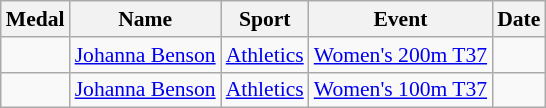<table class="wikitable sortable" style="font-size: 90%">
<tr>
<th>Medal</th>
<th>Name</th>
<th>Sport</th>
<th>Event</th>
<th>Date</th>
</tr>
<tr>
<td></td>
<td><a href='#'>Johanna Benson</a></td>
<td><a href='#'>Athletics</a></td>
<td><a href='#'>Women's 200m T37</a></td>
<td></td>
</tr>
<tr>
<td></td>
<td><a href='#'>Johanna Benson</a></td>
<td><a href='#'>Athletics</a></td>
<td><a href='#'>Women's 100m T37</a></td>
<td></td>
</tr>
</table>
